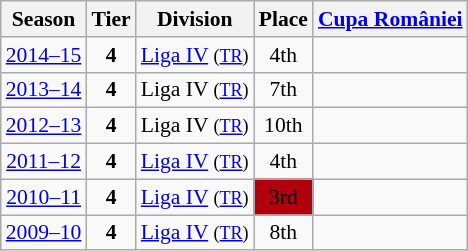<table class="wikitable" style="text-align:center; font-size:90%">
<tr>
<th>Season</th>
<th>Tier</th>
<th>Division</th>
<th>Place</th>
<th><a href='#'>Cupa României</a></th>
</tr>
<tr>
<td><a href='#'>2014–15</a></td>
<td><strong>4</strong></td>
<td><a href='#'>Liga IV</a> <small>(<a href='#'>TR</a>)</small></td>
<td>4th</td>
<td></td>
</tr>
<tr>
<td><a href='#'>2013–14</a></td>
<td><strong>4</strong></td>
<td>Liga IV <small>(<a href='#'>TR</a>)</small></td>
<td>7th</td>
<td></td>
</tr>
<tr>
<td><a href='#'>2012–13</a></td>
<td><strong>4</strong></td>
<td>Liga IV <small>(<a href='#'>TR</a>)</small></td>
<td>10th</td>
<td></td>
</tr>
<tr>
<td><a href='#'>2011–12</a></td>
<td><strong>4</strong></td>
<td><a href='#'>Liga IV</a> <small>(<a href='#'>TR</a>)</small></td>
<td>4th</td>
<td></td>
</tr>
<tr>
<td><a href='#'>2010–11</a></td>
<td><strong>4</strong></td>
<td><a href='#'>Liga IV</a> <small>(<a href='#'>TR</a>)</small></td>
<td align=center bgcolor=bronze>3rd</td>
<td></td>
</tr>
<tr>
<td><a href='#'>2009–10</a></td>
<td><strong>4</strong></td>
<td><a href='#'>Liga IV</a> <small>(<a href='#'>TR</a>)</small></td>
<td>8th</td>
<td></td>
</tr>
</table>
